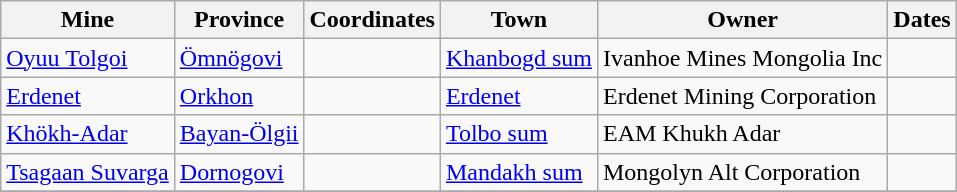<table class="sortable wikitable">
<tr align="center">
<th>Mine</th>
<th>Province</th>
<th>Coordinates</th>
<th>Town</th>
<th>Owner</th>
<th>Dates</th>
</tr>
<tr>
<td><a href='#'>Oyuu Tolgoi</a></td>
<td><a href='#'>Ömnögovi</a></td>
<td></td>
<td><a href='#'>Khanbogd sum</a></td>
<td>Ivanhoe Mines Mongolia Inc</td>
<td></td>
</tr>
<tr>
<td><a href='#'> Erdenet</a></td>
<td><a href='#'> Orkhon</a></td>
<td></td>
<td><a href='#'>Erdenet</a></td>
<td>Erdenet Mining Corporation</td>
<td></td>
</tr>
<tr>
<td><a href='#'>Khökh-Adar</a></td>
<td><a href='#'>Bayan-Ölgii</a></td>
<td></td>
<td><a href='#'>Tolbo sum</a></td>
<td>EAM Khukh Adar</td>
<td></td>
</tr>
<tr>
<td><a href='#'>Tsagaan Suvarga</a></td>
<td><a href='#'>Dornogovi</a></td>
<td></td>
<td><a href='#'>Mandakh sum</a></td>
<td>Mongolyn Alt Corporation</td>
<td></td>
</tr>
<tr>
</tr>
</table>
